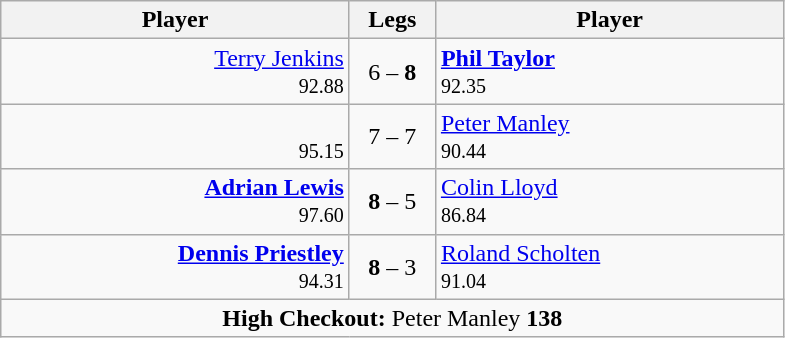<table class=wikitable style="text-align|center">
<tr>
<th width=225>Player</th>
<th width=50>Legs</th>
<th width=225>Player</th>
</tr>
<tr align=left>
<td align=right><a href='#'>Terry Jenkins</a>  <br> <small><span>92.88</span></small></td>
<td align=center>6 – <strong>8</strong></td>
<td> <strong><a href='#'>Phil Taylor</a></strong> <br> <small><span>92.35</span></small></td>
</tr>
<tr align=left>
<td align=right> <br> <small><span>95.15</span></small></td>
<td align=center>7 – 7</td>
<td> <a href='#'>Peter Manley</a> <br> <small><span>90.44</span></small></td>
</tr>
<tr align=left>
<td align=right><strong><a href='#'>Adrian Lewis</a></strong>  <br> <small><span>97.60</span></small></td>
<td align=center><strong>8</strong> – 5</td>
<td> <a href='#'>Colin Lloyd</a> <br> <small><span>86.84</span></small></td>
</tr>
<tr align=left>
<td align=right><strong><a href='#'>Dennis Priestley</a></strong>  <br> <small><span>94.31</span></small></td>
<td align=center><strong>8</strong> – 3</td>
<td> <a href='#'>Roland Scholten</a> <br> <small><span>91.04</span></small></td>
</tr>
<tr align=center>
<td colspan="3"><strong>High Checkout:</strong> Peter Manley <strong>138</strong></td>
</tr>
</table>
